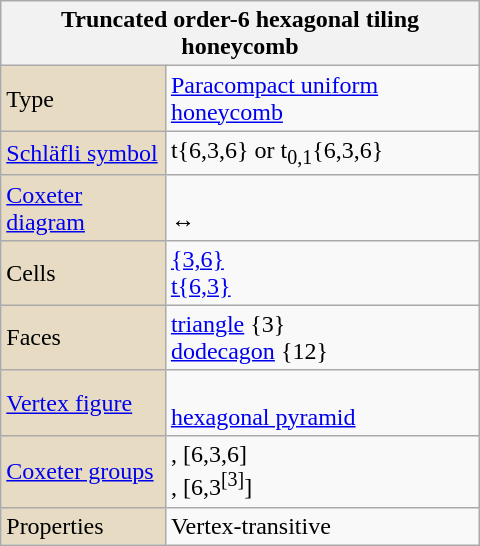<table class="wikitable" align="right" style="margin-left:10px" width="320">
<tr>
<th bgcolor=#e7dcc3 colspan=2>Truncated order-6 hexagonal tiling honeycomb</th>
</tr>
<tr>
<td bgcolor=#e7dcc3>Type</td>
<td><a href='#'>Paracompact uniform honeycomb</a></td>
</tr>
<tr>
<td bgcolor=#e7dcc3><a href='#'>Schläfli symbol</a></td>
<td>t{6,3,6} or t<sub>0,1</sub>{6,3,6}</td>
</tr>
<tr>
<td bgcolor=#e7dcc3><a href='#'>Coxeter diagram</a></td>
<td><br> ↔ </td>
</tr>
<tr>
<td bgcolor=#e7dcc3>Cells</td>
<td><a href='#'>{3,6}</a> <br><a href='#'>t{6,3}</a> </td>
</tr>
<tr>
<td bgcolor=#e7dcc3>Faces</td>
<td><a href='#'>triangle</a> {3}<br><a href='#'>dodecagon</a> {12}</td>
</tr>
<tr>
<td bgcolor=#e7dcc3><a href='#'>Vertex figure</a></td>
<td><br><a href='#'>hexagonal pyramid</a></td>
</tr>
<tr>
<td bgcolor=#e7dcc3><a href='#'>Coxeter groups</a></td>
<td>, [6,3,6]<br>, [6,3<sup>[3]</sup>]</td>
</tr>
<tr>
<td bgcolor=#e7dcc3>Properties</td>
<td>Vertex-transitive</td>
</tr>
</table>
